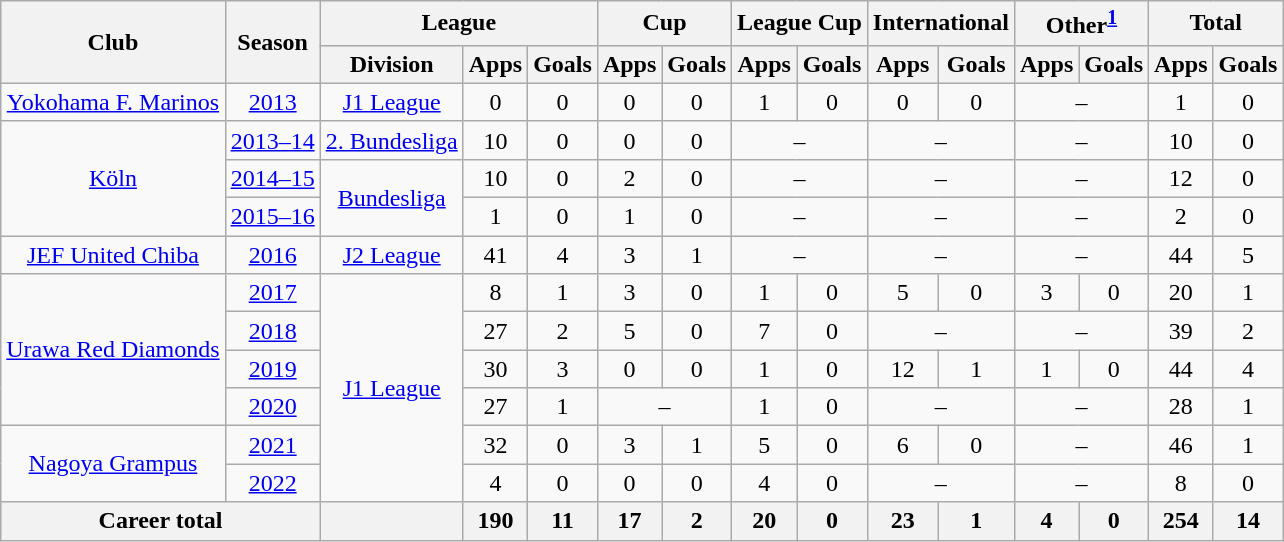<table class="wikitable" style="text-align: center">
<tr>
<th rowspan="2">Club</th>
<th rowspan="2">Season</th>
<th colspan="3">League</th>
<th colspan="2">Cup</th>
<th colspan="2">League Cup</th>
<th colspan="2">International</th>
<th colspan="2">Other<sup><a href='#'>1</a></sup></th>
<th colspan="2">Total</th>
</tr>
<tr>
<th>Division</th>
<th>Apps</th>
<th>Goals</th>
<th>Apps</th>
<th>Goals</th>
<th>Apps</th>
<th>Goals</th>
<th>Apps</th>
<th>Goals</th>
<th>Apps</th>
<th>Goals</th>
<th>Apps</th>
<th>Goals</th>
</tr>
<tr>
<td rowspan="1"><a href='#'>Yokohama F. Marinos</a></td>
<td><a href='#'>2013</a></td>
<td><a href='#'>J1 League</a></td>
<td>0</td>
<td>0</td>
<td>0</td>
<td>0</td>
<td>1</td>
<td>0</td>
<td>0</td>
<td>0</td>
<td colspan="2">–</td>
<td>1</td>
<td>0</td>
</tr>
<tr>
<td rowspan="3"><a href='#'>Köln</a></td>
<td><a href='#'>2013–14</a></td>
<td><a href='#'>2. Bundesliga</a></td>
<td>10</td>
<td>0</td>
<td>0</td>
<td>0</td>
<td colspan="2">–</td>
<td colspan="2">–</td>
<td colspan="2">–</td>
<td>10</td>
<td>0</td>
</tr>
<tr>
<td><a href='#'>2014–15</a></td>
<td rowspan="2"><a href='#'>Bundesliga</a></td>
<td>10</td>
<td>0</td>
<td>2</td>
<td>0</td>
<td colspan="2">–</td>
<td colspan="2">–</td>
<td colspan="2">–</td>
<td>12</td>
<td>0</td>
</tr>
<tr>
<td><a href='#'>2015–16</a></td>
<td>1</td>
<td>0</td>
<td>1</td>
<td>0</td>
<td colspan="2">–</td>
<td colspan="2">–</td>
<td colspan="2">–</td>
<td>2</td>
<td>0</td>
</tr>
<tr>
<td rowspan="1"><a href='#'>JEF United Chiba</a></td>
<td><a href='#'>2016</a></td>
<td><a href='#'>J2 League</a></td>
<td>41</td>
<td>4</td>
<td>3</td>
<td>1</td>
<td colspan="2">–</td>
<td colspan="2">–</td>
<td colspan="2">–</td>
<td>44</td>
<td>5</td>
</tr>
<tr>
<td rowspan="4"><a href='#'>Urawa Red Diamonds</a></td>
<td><a href='#'>2017</a></td>
<td rowspan="6"><a href='#'>J1 League</a></td>
<td>8</td>
<td>1</td>
<td>3</td>
<td>0</td>
<td>1</td>
<td>0</td>
<td>5</td>
<td>0</td>
<td>3</td>
<td>0</td>
<td>20</td>
<td>1</td>
</tr>
<tr>
<td><a href='#'>2018</a></td>
<td>27</td>
<td>2</td>
<td>5</td>
<td>0</td>
<td>7</td>
<td>0</td>
<td colspan="2">–</td>
<td colspan="2">–</td>
<td>39</td>
<td>2</td>
</tr>
<tr>
<td><a href='#'>2019</a></td>
<td>30</td>
<td>3</td>
<td>0</td>
<td>0</td>
<td>1</td>
<td>0</td>
<td>12</td>
<td>1</td>
<td>1</td>
<td>0</td>
<td>44</td>
<td>4</td>
</tr>
<tr>
<td><a href='#'>2020</a></td>
<td>27</td>
<td>1</td>
<td colspan="2">–</td>
<td>1</td>
<td>0</td>
<td colspan="2">–</td>
<td colspan="2">–</td>
<td>28</td>
<td>1</td>
</tr>
<tr>
<td rowspan="2"><a href='#'>Nagoya Grampus</a></td>
<td><a href='#'>2021</a></td>
<td>32</td>
<td>0</td>
<td>3</td>
<td>1</td>
<td>5</td>
<td>0</td>
<td>6</td>
<td>0</td>
<td colspan="2">–</td>
<td>46</td>
<td>1</td>
</tr>
<tr>
<td><a href='#'>2022</a></td>
<td>4</td>
<td>0</td>
<td>0</td>
<td>0</td>
<td>4</td>
<td>0</td>
<td colspan="2">–</td>
<td colspan="2">–</td>
<td>8</td>
<td>0</td>
</tr>
<tr>
<th colspan="2">Career total</th>
<th></th>
<th>190</th>
<th>11</th>
<th>17</th>
<th>2</th>
<th>20</th>
<th>0</th>
<th>23</th>
<th>1</th>
<th>4</th>
<th>0</th>
<th>254</th>
<th>14</th>
</tr>
</table>
